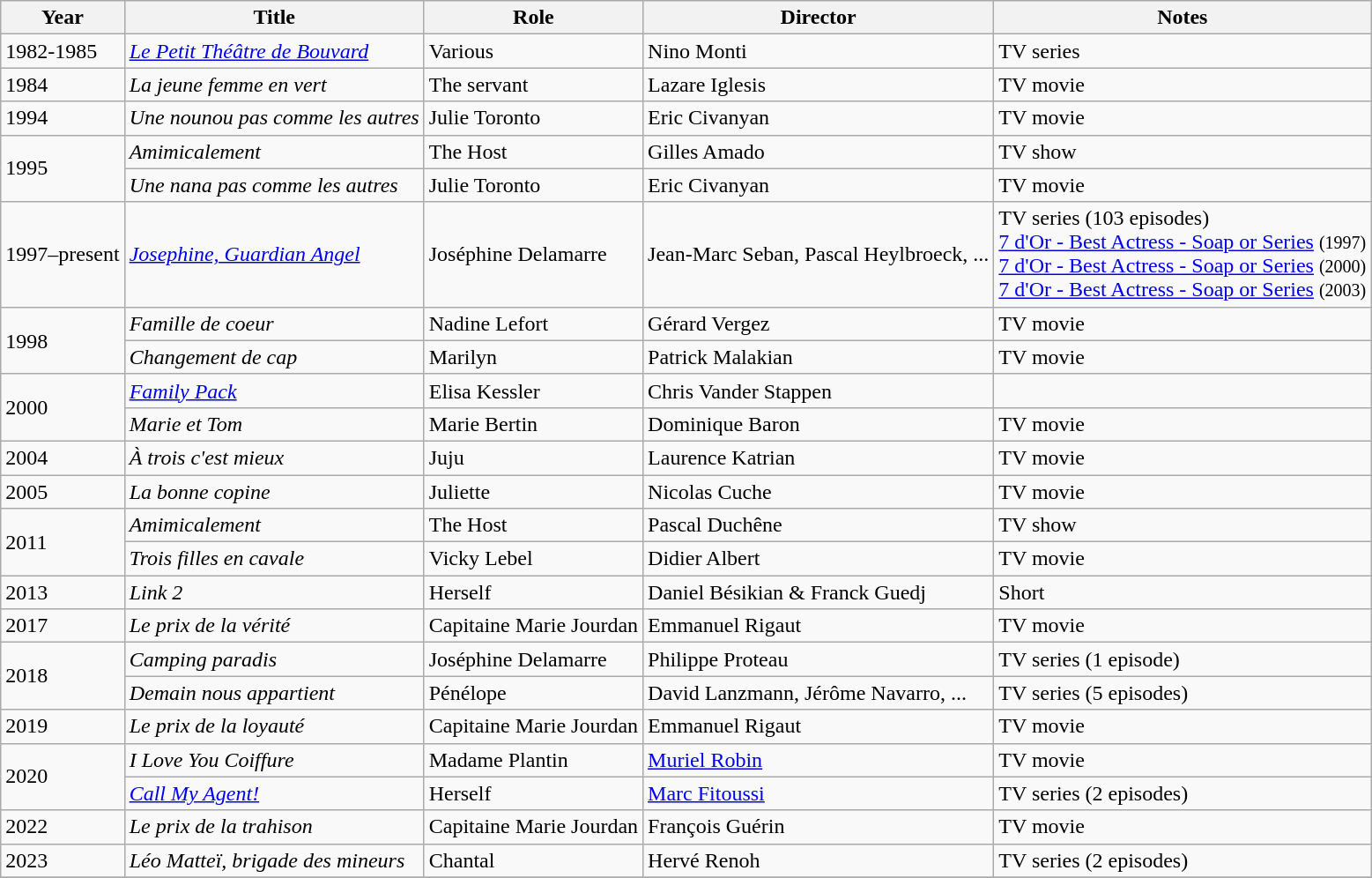<table class="wikitable sortable">
<tr>
<th>Year</th>
<th>Title</th>
<th>Role</th>
<th>Director</th>
<th class="unsortable">Notes</th>
</tr>
<tr>
<td>1982-1985</td>
<td><em><a href='#'>Le Petit Théâtre de Bouvard</a></em></td>
<td>Various</td>
<td>Nino Monti</td>
<td>TV series</td>
</tr>
<tr>
<td>1984</td>
<td><em>La jeune femme en vert</em></td>
<td>The servant</td>
<td>Lazare Iglesis</td>
<td>TV movie</td>
</tr>
<tr>
<td>1994</td>
<td><em>Une nounou pas comme les autres</em></td>
<td>Julie Toronto</td>
<td>Eric Civanyan</td>
<td>TV movie</td>
</tr>
<tr>
<td rowspan=2>1995</td>
<td><em>Amimicalement</em></td>
<td>The Host</td>
<td>Gilles Amado</td>
<td>TV show</td>
</tr>
<tr>
<td><em>Une nana pas comme les autres</em></td>
<td>Julie Toronto</td>
<td>Eric Civanyan</td>
<td>TV movie</td>
</tr>
<tr>
<td>1997–present</td>
<td><em><a href='#'>Josephine, Guardian Angel</a></em></td>
<td>Joséphine Delamarre</td>
<td>Jean-Marc Seban, Pascal Heylbroeck, ...</td>
<td>TV series (103 episodes)<br><a href='#'>7 d'Or - Best Actress - Soap or Series</a> <small>(1997)</small><br><a href='#'>7 d'Or - Best Actress - Soap or Series</a> <small>(2000)</small><br><a href='#'>7 d'Or - Best Actress - Soap or Series</a> <small>(2003)</small></td>
</tr>
<tr>
<td rowspan=2>1998</td>
<td><em>Famille de coeur</em></td>
<td>Nadine Lefort</td>
<td>Gérard Vergez</td>
<td>TV movie</td>
</tr>
<tr>
<td><em>Changement de cap</em></td>
<td>Marilyn</td>
<td>Patrick Malakian</td>
<td>TV movie</td>
</tr>
<tr>
<td rowspan=2>2000</td>
<td><em><a href='#'>Family Pack</a></em></td>
<td>Elisa Kessler</td>
<td>Chris Vander Stappen</td>
<td></td>
</tr>
<tr>
<td><em>Marie et Tom</em></td>
<td>Marie Bertin</td>
<td>Dominique Baron</td>
<td>TV movie</td>
</tr>
<tr>
<td>2004</td>
<td><em>À trois c'est mieux</em></td>
<td>Juju</td>
<td>Laurence Katrian</td>
<td>TV movie</td>
</tr>
<tr>
<td>2005</td>
<td><em>La bonne copine</em></td>
<td>Juliette</td>
<td>Nicolas Cuche</td>
<td>TV movie</td>
</tr>
<tr>
<td rowspan=2>2011</td>
<td><em>Amimicalement</em></td>
<td>The Host</td>
<td>Pascal Duchêne</td>
<td>TV show</td>
</tr>
<tr>
<td><em>Trois filles en cavale</em></td>
<td>Vicky Lebel</td>
<td>Didier Albert</td>
<td>TV movie</td>
</tr>
<tr>
<td>2013</td>
<td><em>Link 2</em></td>
<td>Herself</td>
<td>Daniel Bésikian & Franck Guedj</td>
<td>Short</td>
</tr>
<tr>
<td>2017</td>
<td><em>Le prix de la vérité</em></td>
<td>Capitaine Marie Jourdan</td>
<td>Emmanuel Rigaut</td>
<td>TV movie</td>
</tr>
<tr>
<td rowspan=2>2018</td>
<td><em>Camping paradis</em></td>
<td>Joséphine Delamarre</td>
<td>Philippe Proteau</td>
<td>TV series (1 episode)</td>
</tr>
<tr>
<td><em>Demain nous appartient</em></td>
<td>Pénélope</td>
<td>David Lanzmann, Jérôme Navarro, ...</td>
<td>TV series (5 episodes)</td>
</tr>
<tr>
<td>2019</td>
<td><em>Le prix de la loyauté</em></td>
<td>Capitaine Marie Jourdan</td>
<td>Emmanuel Rigaut</td>
<td>TV movie</td>
</tr>
<tr>
<td rowspan=2>2020</td>
<td><em>I Love You Coiffure</em></td>
<td>Madame Plantin</td>
<td><a href='#'>Muriel Robin</a></td>
<td>TV movie</td>
</tr>
<tr>
<td><em><a href='#'>Call My Agent!</a></em></td>
<td>Herself</td>
<td><a href='#'>Marc Fitoussi</a></td>
<td>TV series (2 episodes)</td>
</tr>
<tr>
<td>2022</td>
<td><em>Le prix de la trahison</em></td>
<td>Capitaine Marie Jourdan</td>
<td>François Guérin</td>
<td>TV movie</td>
</tr>
<tr>
<td>2023</td>
<td><em>Léo Matteï, brigade des mineurs</em></td>
<td>Chantal</td>
<td>Hervé Renoh</td>
<td>TV series (2 episodes)</td>
</tr>
<tr>
</tr>
</table>
